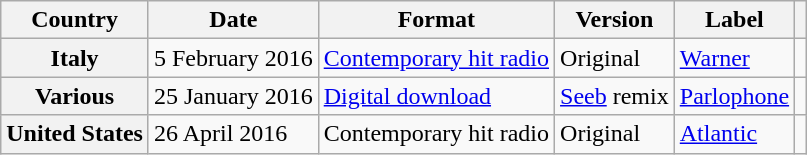<table class="wikitable plainrowheaders">
<tr>
<th scope="col">Country</th>
<th scope="col">Date</th>
<th scope="col">Format</th>
<th scope="col">Version</th>
<th scope="col">Label</th>
<th scope="col"></th>
</tr>
<tr>
<th scope="row">Italy</th>
<td>5 February 2016</td>
<td><a href='#'>Contemporary hit radio</a></td>
<td>Original</td>
<td><a href='#'>Warner</a></td>
<td></td>
</tr>
<tr>
<th scope="row">Various</th>
<td>25 January 2016</td>
<td><a href='#'>Digital download</a></td>
<td><a href='#'>Seeb</a> remix</td>
<td><a href='#'>Parlophone</a></td>
<td></td>
</tr>
<tr>
<th scope="row">United States</th>
<td>26 April 2016</td>
<td>Contemporary hit radio</td>
<td>Original</td>
<td><a href='#'>Atlantic</a></td>
<td></td>
</tr>
</table>
